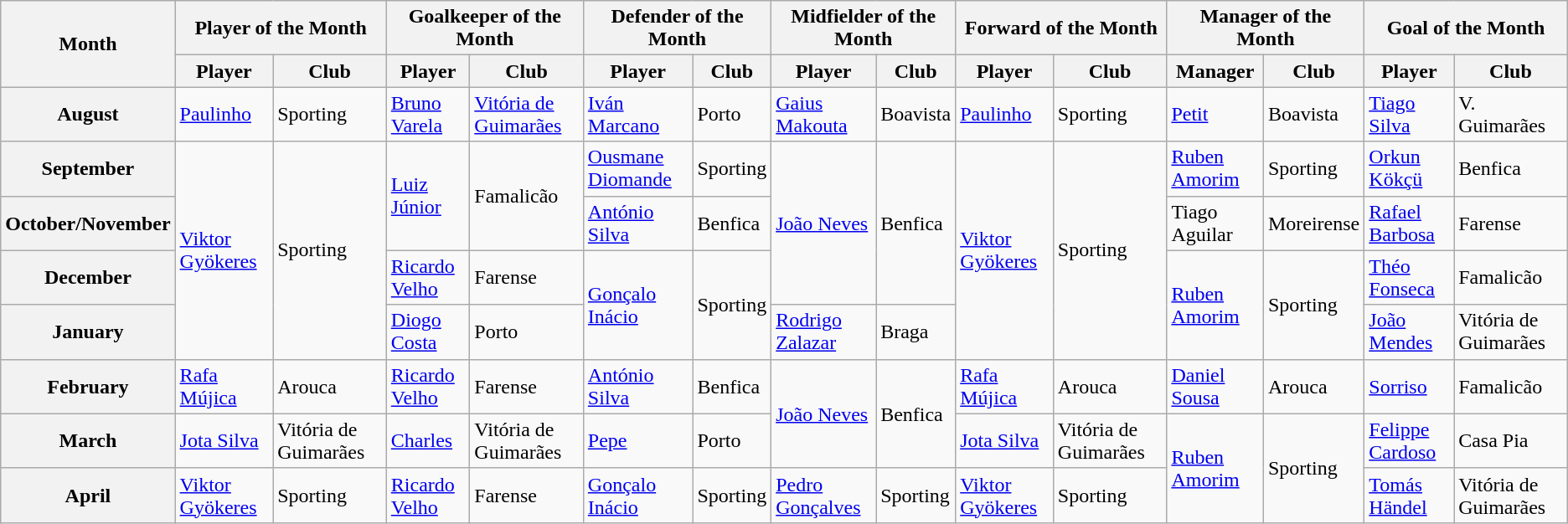<table class="wikitable">
<tr>
<th rowspan="2">Month</th>
<th colspan="2">Player of the Month</th>
<th colspan="2">Goalkeeper of the Month</th>
<th colspan="2">Defender of the Month</th>
<th colspan="2">Midfielder of the Month</th>
<th colspan="2">Forward of the Month</th>
<th colspan="2">Manager of the Month</th>
<th colspan="2">Goal of the Month</th>
</tr>
<tr>
<th>Player</th>
<th>Club</th>
<th>Player</th>
<th>Club</th>
<th>Player</th>
<th>Club</th>
<th>Player</th>
<th>Club</th>
<th>Player</th>
<th>Club</th>
<th>Manager</th>
<th>Club</th>
<th>Player</th>
<th>Club</th>
</tr>
<tr>
<th>August</th>
<td> <a href='#'>Paulinho</a></td>
<td>Sporting</td>
<td> <a href='#'>Bruno Varela</a></td>
<td><a href='#'>Vitória de Guimarães</a></td>
<td> <a href='#'>Iván Marcano</a></td>
<td>Porto</td>
<td> <a href='#'>Gaius Makouta</a></td>
<td>Boavista</td>
<td> <a href='#'>Paulinho</a></td>
<td>Sporting</td>
<td> <a href='#'>Petit</a></td>
<td>Boavista</td>
<td> <a href='#'>Tiago Silva</a></td>
<td>V. Guimarães</td>
</tr>
<tr>
<th>September</th>
<td rowspan="4"> <a href='#'>Viktor Gyökeres</a></td>
<td rowspan="4">Sporting</td>
<td rowspan="2"> <a href='#'>Luiz Júnior</a></td>
<td rowspan="2">Famalicão</td>
<td> <a href='#'>Ousmane Diomande</a></td>
<td>Sporting</td>
<td rowspan="3"> <a href='#'>João Neves</a></td>
<td rowspan="3">Benfica</td>
<td rowspan="4"> <a href='#'>Viktor Gyökeres</a></td>
<td rowspan="4">Sporting</td>
<td> <a href='#'>Ruben Amorim</a></td>
<td>Sporting</td>
<td> <a href='#'>Orkun Kökçü</a></td>
<td>Benfica</td>
</tr>
<tr>
<th>October/November</th>
<td> <a href='#'>António Silva</a></td>
<td>Benfica</td>
<td> Tiago Aguilar</td>
<td>Moreirense</td>
<td> <a href='#'>Rafael Barbosa</a></td>
<td>Farense</td>
</tr>
<tr>
<th>December</th>
<td> <a href='#'>Ricardo Velho</a></td>
<td>Farense</td>
<td rowspan="2"> <a href='#'>Gonçalo Inácio</a></td>
<td rowspan="2">Sporting</td>
<td rowspan="2"> <a href='#'>Ruben Amorim</a></td>
<td rowspan="2">Sporting</td>
<td> <a href='#'>Théo Fonseca</a></td>
<td>Famalicão</td>
</tr>
<tr>
<th>January</th>
<td> <a href='#'>Diogo Costa</a></td>
<td>Porto</td>
<td> <a href='#'>Rodrigo Zalazar</a></td>
<td>Braga</td>
<td> <a href='#'>João Mendes</a></td>
<td>Vitória de Guimarães</td>
</tr>
<tr>
<th>February</th>
<td> <a href='#'>Rafa Mújica</a></td>
<td>Arouca</td>
<td> <a href='#'>Ricardo Velho</a></td>
<td>Farense</td>
<td> <a href='#'>António Silva</a></td>
<td>Benfica</td>
<td rowspan="2"> <a href='#'>João Neves</a></td>
<td rowspan="2">Benfica</td>
<td> <a href='#'>Rafa Mújica</a></td>
<td>Arouca</td>
<td> <a href='#'>Daniel Sousa</a></td>
<td>Arouca</td>
<td> <a href='#'>Sorriso</a></td>
<td>Famalicão</td>
</tr>
<tr>
<th>March</th>
<td> <a href='#'>Jota Silva</a></td>
<td>Vitória de Guimarães</td>
<td> <a href='#'>Charles</a></td>
<td>Vitória de Guimarães</td>
<td> <a href='#'>Pepe</a></td>
<td>Porto</td>
<td> <a href='#'>Jota Silva</a></td>
<td>Vitória de Guimarães</td>
<td rowspan="2"> <a href='#'>Ruben Amorim</a></td>
<td rowspan="2">Sporting</td>
<td> <a href='#'>Felippe Cardoso</a></td>
<td>Casa Pia</td>
</tr>
<tr>
<th>April</th>
<td> <a href='#'>Viktor Gyökeres</a></td>
<td>Sporting</td>
<td> <a href='#'>Ricardo Velho</a></td>
<td>Farense</td>
<td> <a href='#'>Gonçalo Inácio</a></td>
<td>Sporting</td>
<td> <a href='#'>Pedro Gonçalves</a></td>
<td>Sporting</td>
<td> <a href='#'>Viktor Gyökeres</a></td>
<td>Sporting</td>
<td> <a href='#'>Tomás Händel</a></td>
<td>Vitória de Guimarães</td>
</tr>
</table>
